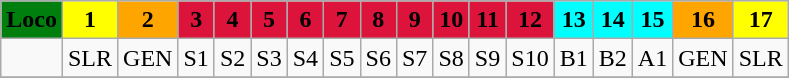<table class="wikitable plainrowheaders unsortable" style="text-align:center">
<tr>
<th scope="col" rowspan="1" style="background:#007F0E;">Loco</th>
<th scope="col" rowspan="1" style="background:yellow;">1</th>
<th scope="col" rowspan="1" style="background:orange;">2</th>
<th rowspan="1" scope="col" style="background:crimson;">3</th>
<th rowspan="1" scope="col" style="background:crimson;">4</th>
<th rowspan="1" scope="col" style="background:crimson;">5</th>
<th rowspan="1" scope="col" style="background:crimson;">6</th>
<th rowspan="1" scope="col" style="background:crimson;">7</th>
<th rowspan="1" scope="col" style="background:crimson;">8</th>
<th rowspan="1" scope="col" style="background:crimson;">9</th>
<th rowspan="1" scope="col" style="background:crimson;">10</th>
<th rowspan="1" scope="col" style="background:crimson;">11</th>
<th rowspan="1" scope="col" style="background:crimson;">12</th>
<th rowspan="1" scope="col" style="background:#00FFFF;">13</th>
<th rowspan="1" scope="col" style="background:#00FFFF;">14</th>
<th rowspan="1" scope="col" style="background:#00FFFF;">15</th>
<th scope="col" rowspan="1" style="background:orange;">16</th>
<th scope="col" rowspan="1" style="background:yellow;">17</th>
</tr>
<tr>
<td></td>
<td>SLR</td>
<td>GEN</td>
<td>S1</td>
<td>S2</td>
<td>S3</td>
<td>S4</td>
<td>S5</td>
<td>S6</td>
<td>S7</td>
<td>S8</td>
<td>S9</td>
<td>S10</td>
<td>B1</td>
<td>B2</td>
<td>A1</td>
<td>GEN</td>
<td>SLR</td>
</tr>
<tr>
</tr>
</table>
